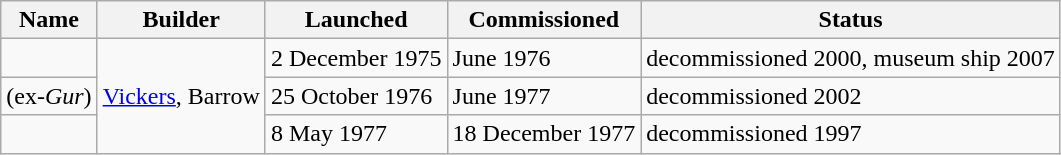<table class="wikitable">
<tr>
<th>Name</th>
<th>Builder</th>
<th>Launched</th>
<th>Commissioned</th>
<th>Status</th>
</tr>
<tr>
<td><em></em></td>
<td rowspan=3><a href='#'>Vickers</a>, Barrow</td>
<td>2 December 1975</td>
<td>June 1976</td>
<td>decommissioned 2000, museum ship 2007</td>
</tr>
<tr>
<td><em></em> (ex-<em>Gur</em>)</td>
<td>25 October 1976</td>
<td>June 1977</td>
<td>decommissioned 2002</td>
</tr>
<tr>
<td><em></em></td>
<td>8 May 1977</td>
<td>18 December 1977</td>
<td>decommissioned 1997</td>
</tr>
</table>
